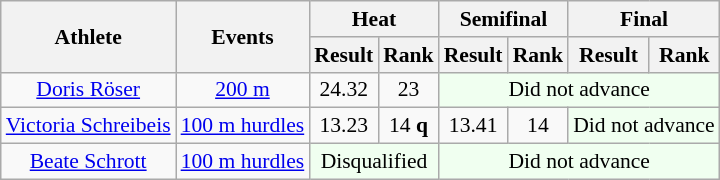<table class=wikitable style="text-align:center; font-size:90%">
<tr>
<th rowspan="2">Athlete</th>
<th rowspan="2">Events</th>
<th colspan="2">Heat</th>
<th colspan="2">Semifinal</th>
<th colspan="2">Final</th>
</tr>
<tr>
<th>Result</th>
<th>Rank</th>
<th>Result</th>
<th>Rank</th>
<th>Result</th>
<th>Rank</th>
</tr>
<tr>
<td><a href='#'>Doris Röser</a></td>
<td><a href='#'>200 m</a></td>
<td>24.32</td>
<td>23</td>
<td colspan=4 bgcolor=honeydew>Did not advance</td>
</tr>
<tr>
<td><a href='#'>Victoria Schreibeis</a></td>
<td><a href='#'>100 m hurdles</a></td>
<td>13.23</td>
<td>14 <strong>q</strong></td>
<td>13.41</td>
<td>14</td>
<td colspan=2 bgcolor=honeydew>Did not advance</td>
</tr>
<tr>
<td><a href='#'>Beate Schrott</a></td>
<td><a href='#'>100 m hurdles</a></td>
<td colspan=2 bgcolor=honeydew>Disqualified</td>
<td colspan=4 bgcolor=honeydew>Did not advance</td>
</tr>
</table>
